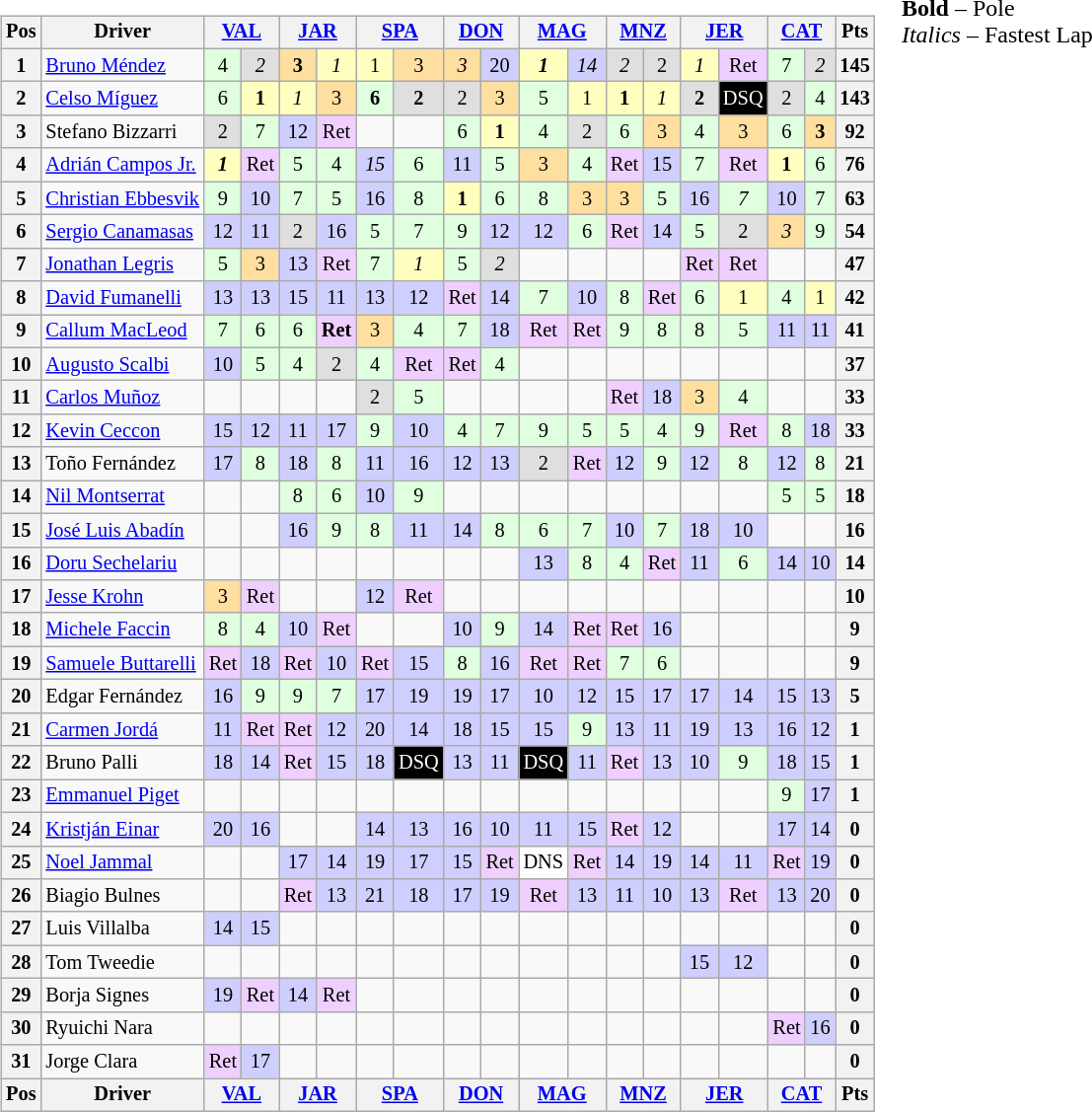<table>
<tr>
<td><br><table class="wikitable" style="font-size: 85%; text-align:center">
<tr valign="top">
<th valign="middle">Pos</th>
<th valign="middle">Driver</th>
<th colspan="2"><a href='#'>VAL</a><br></th>
<th colspan="2"><a href='#'>JAR</a><br></th>
<th colspan="2"><a href='#'>SPA</a><br></th>
<th colspan="2"><a href='#'>DON</a><br></th>
<th colspan="2"><a href='#'>MAG</a><br></th>
<th colspan="2"><a href='#'>MNZ</a><br></th>
<th colspan="2"><a href='#'>JER</a><br></th>
<th colspan="2"><a href='#'>CAT</a><br></th>
<th valign="middle">Pts</th>
</tr>
<tr>
<th>1</th>
<td align=left> <a href='#'>Bruno Méndez</a></td>
<td style="background:#DFFFDF;">4</td>
<td style="background:#DFDFDF;"><em>2</em></td>
<td style="background:#FFDF9F;"><strong>3</strong></td>
<td style="background:#FFFFBF;"><em>1</em></td>
<td style="background:#FFFFBF;">1</td>
<td style="background:#FFDF9F;">3</td>
<td style="background:#FFDF9F;"><em>3</em></td>
<td style="background:#CFCFFF;">20</td>
<td style="background:#FFFFBF;"><strong><em>1</em></strong></td>
<td style="background:#CFCFFF;"><em>14</em></td>
<td style="background:#DFDFDF;"><em>2</em></td>
<td style="background:#DFDFDF;">2</td>
<td style="background:#FFFFBF;"><em>1</em></td>
<td style="background:#EFCFFF;">Ret</td>
<td style="background:#DFFFDF;">7</td>
<td style="background:#DFDFDF;"><em>2</em></td>
<th>145</th>
</tr>
<tr>
<th>2</th>
<td align=left> <a href='#'>Celso Míguez</a></td>
<td style="background:#DFFFDF;">6</td>
<td style="background:#FFFFBF;"><strong>1</strong></td>
<td style="background:#FFFFBF;"><em>1</em></td>
<td style="background:#FFDF9F;">3</td>
<td style="background:#DFFFDF;"><strong>6</strong></td>
<td style="background:#DFDFDF;"><strong>2</strong></td>
<td style="background:#DFDFDF;">2</td>
<td style="background:#FFDF9F;">3</td>
<td style="background:#DFFFDF;">5</td>
<td style="background:#FFFFBF;">1</td>
<td style="background:#FFFFBF;"><strong>1</strong></td>
<td style="background:#FFFFBF;"><em>1</em></td>
<td style="background:#DFDFDF;"><strong>2</strong></td>
<td style="background:#000000; color:white">DSQ</td>
<td style="background:#DFDFDF;">2</td>
<td style="background:#DFFFDF;">4</td>
<th>143</th>
</tr>
<tr>
<th>3</th>
<td align=left> Stefano Bizzarri</td>
<td style="background:#DFDFDF;">2</td>
<td style="background:#DFFFDF;">7</td>
<td style="background:#CFCFFF;">12</td>
<td style="background:#EFCFFF;">Ret</td>
<td></td>
<td></td>
<td style="background:#DFFFDF;">6</td>
<td style="background:#FFFFBF;"><strong>1</strong></td>
<td style="background:#DFFFDF;">4</td>
<td style="background:#DFDFDF;">2</td>
<td style="background:#DFFFDF;">6</td>
<td style="background:#FFDF9F;">3</td>
<td style="background:#DFFFDF;">4</td>
<td style="background:#FFDF9F;">3</td>
<td style="background:#DFFFDF;">6</td>
<td style="background:#FFDF9F;"><strong>3</strong></td>
<th>92</th>
</tr>
<tr>
<th>4</th>
<td align=left> <a href='#'>Adrián Campos Jr.</a></td>
<td style="background:#FFFFBF;"><strong><em>1</em></strong></td>
<td style="background:#EFCFFF;">Ret</td>
<td style="background:#DFFFDF;">5</td>
<td style="background:#DFFFDF;">4</td>
<td style="background:#CFCFFF;"><em>15</em></td>
<td style="background:#DFFFDF;">6</td>
<td style="background:#CFCFFF;">11</td>
<td style="background:#DFFFDF;">5</td>
<td style="background:#FFDF9F;">3</td>
<td style="background:#DFFFDF;">4</td>
<td style="background:#EFCFFF;">Ret</td>
<td style="background:#CFCFFF;">15</td>
<td style="background:#DFFFDF;">7</td>
<td style="background:#EFCFFF;">Ret</td>
<td style="background:#FFFFBF;"><strong>1</strong></td>
<td style="background:#DFFFDF;">6</td>
<th>76</th>
</tr>
<tr>
<th>5</th>
<td align=left> <a href='#'>Christian Ebbesvik</a></td>
<td style="background:#DFFFDF;">9</td>
<td style="background:#CFCFFF;">10</td>
<td style="background:#DFFFDF;">7</td>
<td style="background:#DFFFDF;">5</td>
<td style="background:#CFCFFF;">16</td>
<td style="background:#DFFFDF;">8</td>
<td style="background:#FFFFBF;"><strong>1</strong></td>
<td style="background:#DFFFDF;">6</td>
<td style="background:#DFFFDF;">8</td>
<td style="background:#FFDF9F;">3</td>
<td style="background:#FFDF9F;">3</td>
<td style="background:#DFFFDF;">5</td>
<td style="background:#CFCFFF;">16</td>
<td style="background:#DFFFDF;"><em>7</em></td>
<td style="background:#CFCFFF;">10</td>
<td style="background:#DFFFDF;">7</td>
<th>63</th>
</tr>
<tr>
<th>6</th>
<td align=left nowrap> <a href='#'>Sergio Canamasas</a></td>
<td style="background:#CFCFFF;">12</td>
<td style="background:#CFCFFF;">11</td>
<td style="background:#DFDFDF;">2</td>
<td style="background:#CFCFFF;">16</td>
<td style="background:#DFFFDF;">5</td>
<td style="background:#DFFFDF;">7</td>
<td style="background:#DFFFDF;">9</td>
<td style="background:#CFCFFF;">12</td>
<td style="background:#CFCFFF;">12</td>
<td style="background:#DFFFDF;">6</td>
<td style="background:#EFCFFF;">Ret</td>
<td style="background:#CFCFFF;">14</td>
<td style="background:#DFFFDF;">5</td>
<td style="background:#DFDFDF;">2</td>
<td style="background:#FFDF9F;"><em>3</em></td>
<td style="background:#DFFFDF;">9</td>
<th>54</th>
</tr>
<tr>
<th>7</th>
<td align=left> <a href='#'>Jonathan Legris</a></td>
<td style="background:#DFFFDF;">5</td>
<td style="background:#FFDF9F;">3</td>
<td style="background:#CFCFFF;">13</td>
<td style="background:#EFCFFF;">Ret</td>
<td style="background:#DFFFDF;">7</td>
<td style="background:#FFFFBF;"><em>1</em></td>
<td style="background:#DFFFDF;">5</td>
<td style="background:#DFDFDF;"><em>2</em></td>
<td></td>
<td></td>
<td></td>
<td></td>
<td style="background:#EFCFFF;">Ret</td>
<td style="background:#EFCFFF;">Ret</td>
<td></td>
<td></td>
<th>47</th>
</tr>
<tr>
<th>8</th>
<td align=left> <a href='#'>David Fumanelli</a></td>
<td style="background:#CFCFFF;">13</td>
<td style="background:#CFCFFF;">13</td>
<td style="background:#CFCFFF;">15</td>
<td style="background:#CFCFFF;">11</td>
<td style="background:#CFCFFF;">13</td>
<td style="background:#CFCFFF;">12</td>
<td style="background:#EFCFFF;">Ret</td>
<td style="background:#CFCFFF;">14</td>
<td style="background:#DFFFDF;">7</td>
<td style="background:#CFCFFF;">10</td>
<td style="background:#DFFFDF;">8</td>
<td style="background:#EFCFFF;">Ret</td>
<td style="background:#DFFFDF;">6</td>
<td style="background:#FFFFBF;">1</td>
<td style="background:#DFFFDF;">4</td>
<td style="background:#FFFFBF;">1</td>
<th>42</th>
</tr>
<tr>
<th>9</th>
<td align=left> <a href='#'>Callum MacLeod</a></td>
<td style="background:#DFFFDF;">7</td>
<td style="background:#DFFFDF;">6</td>
<td style="background:#DFFFDF;">6</td>
<td style="background:#EFCFFF;"><strong>Ret</strong></td>
<td style="background:#FFDF9F;">3</td>
<td style="background:#DFFFDF;">4</td>
<td style="background:#DFFFDF;">7</td>
<td style="background:#CFCFFF;">18</td>
<td style="background:#EFCFFF;">Ret</td>
<td style="background:#EFCFFF;">Ret</td>
<td style="background:#DFFFDF;">9</td>
<td style="background:#DFFFDF;">8</td>
<td style="background:#DFFFDF;">8</td>
<td style="background:#DFFFDF;">5</td>
<td style="background:#CFCFFF;">11</td>
<td style="background:#CFCFFF;">11</td>
<th>41</th>
</tr>
<tr>
<th>10</th>
<td align=left> <a href='#'>Augusto Scalbi</a></td>
<td style="background:#CFCFFF;">10</td>
<td style="background:#DFFFDF;">5</td>
<td style="background:#DFFFDF;">4</td>
<td style="background:#DFDFDF;">2</td>
<td style="background:#DFFFDF;">4</td>
<td style="background:#EFCFFF;">Ret</td>
<td style="background:#EFCFFF;">Ret</td>
<td style="background:#DFFFDF;">4</td>
<td></td>
<td></td>
<td></td>
<td></td>
<td></td>
<td></td>
<td></td>
<td></td>
<th>37</th>
</tr>
<tr>
<th>11</th>
<td align=left> <a href='#'>Carlos Muñoz</a></td>
<td></td>
<td></td>
<td></td>
<td></td>
<td style="background:#DFDFDF;">2</td>
<td style="background:#DFFFDF;">5</td>
<td></td>
<td></td>
<td></td>
<td></td>
<td style="background:#EFCFFF;">Ret</td>
<td style="background:#CFCFFF;">18</td>
<td style="background:#FFDF9F;">3</td>
<td style="background:#DFFFDF;">4</td>
<td></td>
<td></td>
<th>33</th>
</tr>
<tr>
<th>12</th>
<td align=left> <a href='#'>Kevin Ceccon</a></td>
<td style="background:#CFCFFF;">15</td>
<td style="background:#CFCFFF;">12</td>
<td style="background:#CFCFFF;">11</td>
<td style="background:#CFCFFF;">17</td>
<td style="background:#DFFFDF;">9</td>
<td style="background:#CFCFFF;">10</td>
<td style="background:#DFFFDF;">4</td>
<td style="background:#DFFFDF;">7</td>
<td style="background:#DFFFDF;">9</td>
<td style="background:#DFFFDF;">5</td>
<td style="background:#DFFFDF;">5</td>
<td style="background:#DFFFDF;">4</td>
<td style="background:#DFFFDF;">9</td>
<td style="background:#EFCFFF;">Ret</td>
<td style="background:#DFFFDF;">8</td>
<td style="background:#CFCFFF;">18</td>
<th>33</th>
</tr>
<tr>
<th>13</th>
<td align=left> Toño Fernández</td>
<td style="background:#CFCFFF;">17</td>
<td style="background:#DFFFDF;">8</td>
<td style="background:#CFCFFF;">18</td>
<td style="background:#DFFFDF;">8</td>
<td style="background:#CFCFFF;">11</td>
<td style="background:#CFCFFF;">16</td>
<td style="background:#CFCFFF;">12</td>
<td style="background:#CFCFFF;">13</td>
<td style="background:#DFDFDF;">2</td>
<td style="background:#EFCFFF;">Ret</td>
<td style="background:#CFCFFF;">12</td>
<td style="background:#DFFFDF;">9</td>
<td style="background:#CFCFFF;">12</td>
<td style="background:#DFFFDF;">8</td>
<td style="background:#CFCFFF;">12</td>
<td style="background:#DFFFDF;">8</td>
<th>21</th>
</tr>
<tr>
<th>14</th>
<td align=left> <a href='#'>Nil Montserrat</a></td>
<td></td>
<td></td>
<td style="background:#DFFFDF;">8</td>
<td style="background:#DFFFDF;">6</td>
<td style="background:#CFCFFF;">10</td>
<td style="background:#DFFFDF;">9</td>
<td></td>
<td></td>
<td></td>
<td></td>
<td></td>
<td></td>
<td></td>
<td></td>
<td style="background:#DFFFDF;">5</td>
<td style="background:#DFFFDF;">5</td>
<th>18</th>
</tr>
<tr>
<th>15</th>
<td align=left> <a href='#'>José Luis Abadín</a></td>
<td></td>
<td></td>
<td style="background:#CFCFFF;">16</td>
<td style="background:#DFFFDF;">9</td>
<td style="background:#DFFFDF;">8</td>
<td style="background:#CFCFFF;">11</td>
<td style="background:#CFCFFF;">14</td>
<td style="background:#DFFFDF;">8</td>
<td style="background:#DFFFDF;">6</td>
<td style="background:#DFFFDF;">7</td>
<td style="background:#CFCFFF;">10</td>
<td style="background:#DFFFDF;">7</td>
<td style="background:#CFCFFF;">18</td>
<td style="background:#CFCFFF;">10</td>
<td></td>
<td></td>
<th>16</th>
</tr>
<tr>
<th>16</th>
<td align=left> <a href='#'>Doru Sechelariu</a></td>
<td></td>
<td></td>
<td></td>
<td></td>
<td></td>
<td></td>
<td></td>
<td></td>
<td style="background:#CFCFFF;">13</td>
<td style="background:#DFFFDF;">8</td>
<td style="background:#DFFFDF;">4</td>
<td style="background:#EFCFFF;">Ret</td>
<td style="background:#CFCFFF;">11</td>
<td style="background:#DFFFDF;">6</td>
<td style="background:#CFCFFF;">14</td>
<td style="background:#CFCFFF;">10</td>
<th>14</th>
</tr>
<tr>
<th>17</th>
<td align=left> <a href='#'>Jesse Krohn</a></td>
<td style="background:#FFDF9F;">3</td>
<td style="background:#EFCFFF;">Ret</td>
<td></td>
<td></td>
<td style="background:#CFCFFF;">12</td>
<td style="background:#EFCFFF;">Ret</td>
<td></td>
<td></td>
<td></td>
<td></td>
<td></td>
<td></td>
<td></td>
<td></td>
<td></td>
<td></td>
<th>10</th>
</tr>
<tr>
<th>18</th>
<td align=left> <a href='#'>Michele Faccin</a></td>
<td style="background:#DFFFDF;">8</td>
<td style="background:#DFFFDF;">4</td>
<td style="background:#CFCFFF;">10</td>
<td style="background:#EFCFFF;">Ret</td>
<td></td>
<td></td>
<td style="background:#CFCFFF;">10</td>
<td style="background:#DFFFDF;">9</td>
<td style="background:#CFCFFF;">14</td>
<td style="background:#EFCFFF;">Ret</td>
<td style="background:#EFCFFF;">Ret</td>
<td style="background:#CFCFFF;">16</td>
<td></td>
<td></td>
<td></td>
<td></td>
<th>9</th>
</tr>
<tr>
<th>19</th>
<td align=left> <a href='#'>Samuele Buttarelli</a></td>
<td style="background:#EFCFFF;">Ret</td>
<td style="background:#CFCFFF;">18</td>
<td style="background:#EFCFFF;">Ret</td>
<td style="background:#CFCFFF;">10</td>
<td style="background:#EFCFFF;">Ret</td>
<td style="background:#CFCFFF;">15</td>
<td style="background:#DFFFDF;">8</td>
<td style="background:#CFCFFF;">16</td>
<td style="background:#EFCFFF;">Ret</td>
<td style="background:#EFCFFF;">Ret</td>
<td style="background:#DFFFDF;">7</td>
<td style="background:#DFFFDF;">6</td>
<td></td>
<td></td>
<td></td>
<td></td>
<th>9</th>
</tr>
<tr>
<th>20</th>
<td align=left> Edgar Fernández</td>
<td style="background:#CFCFFF;">16</td>
<td style="background:#DFFFDF;">9</td>
<td style="background:#DFFFDF;">9</td>
<td style="background:#DFFFDF;">7</td>
<td style="background:#CFCFFF;">17</td>
<td style="background:#CFCFFF;">19</td>
<td style="background:#CFCFFF;">19</td>
<td style="background:#CFCFFF;">17</td>
<td style="background:#CFCFFF;">10</td>
<td style="background:#CFCFFF;">12</td>
<td style="background:#CFCFFF;">15</td>
<td style="background:#CFCFFF;">17</td>
<td style="background:#CFCFFF;">17</td>
<td style="background:#CFCFFF;">14</td>
<td style="background:#CFCFFF;">15</td>
<td style="background:#CFCFFF;">13</td>
<th>5</th>
</tr>
<tr>
<th>21</th>
<td align=left> <a href='#'>Carmen Jordá</a></td>
<td style="background:#CFCFFF;">11</td>
<td style="background:#EFCFFF;">Ret</td>
<td style="background:#EFCFFF;">Ret</td>
<td style="background:#CFCFFF;">12</td>
<td style="background:#CFCFFF;">20</td>
<td style="background:#CFCFFF;">14</td>
<td style="background:#CFCFFF;">18</td>
<td style="background:#CFCFFF;">15</td>
<td style="background:#CFCFFF;">15</td>
<td style="background:#DFFFDF;">9</td>
<td style="background:#CFCFFF;">13</td>
<td style="background:#CFCFFF;">11</td>
<td style="background:#CFCFFF;">19</td>
<td style="background:#CFCFFF;">13</td>
<td style="background:#CFCFFF;">16</td>
<td style="background:#CFCFFF;">12</td>
<th>1</th>
</tr>
<tr>
<th>22</th>
<td align=left> Bruno Palli</td>
<td style="background:#CFCFFF;">18</td>
<td style="background:#CFCFFF;">14</td>
<td style="background:#EFCFFF;">Ret</td>
<td style="background:#CFCFFF;">15</td>
<td style="background:#CFCFFF;">18</td>
<td style="background:black; color:white;">DSQ</td>
<td style="background:#CFCFFF;">13</td>
<td style="background:#CFCFFF;">11</td>
<td style="background:black; color:white;">DSQ</td>
<td style="background:#CFCFFF;">11</td>
<td style="background:#EFCFFF;">Ret</td>
<td style="background:#CFCFFF;">13</td>
<td style="background:#CFCFFF;">10</td>
<td style="background:#DFFFDF;">9</td>
<td style="background:#CFCFFF;">18</td>
<td style="background:#CFCFFF;">15</td>
<th>1</th>
</tr>
<tr>
<th>23</th>
<td align=left> <a href='#'>Emmanuel Piget</a></td>
<td></td>
<td></td>
<td></td>
<td></td>
<td></td>
<td></td>
<td></td>
<td></td>
<td></td>
<td></td>
<td></td>
<td></td>
<td></td>
<td></td>
<td style="background:#DFFFDF;">9</td>
<td style="background:#CFCFFF;">17</td>
<th>1</th>
</tr>
<tr>
<th>24</th>
<td align=left> <a href='#'>Kristján Einar</a></td>
<td style="background:#CFCFFF;">20</td>
<td style="background:#CFCFFF;">16</td>
<td></td>
<td></td>
<td style="background:#CFCFFF;">14</td>
<td style="background:#CFCFFF;">13</td>
<td style="background:#CFCFFF;">16</td>
<td style="background:#CFCFFF;">10</td>
<td style="background:#CFCFFF;">11</td>
<td style="background:#CFCFFF;">15</td>
<td style="background:#EFCFFF;">Ret</td>
<td style="background:#CFCFFF;">12</td>
<td></td>
<td></td>
<td style="background:#CFCFFF;">17</td>
<td style="background:#CFCFFF;">14</td>
<th>0</th>
</tr>
<tr>
<th>25</th>
<td align=left> <a href='#'>Noel Jammal</a></td>
<td></td>
<td></td>
<td style="background:#CFCFFF;">17</td>
<td style="background:#CFCFFF;">14</td>
<td style="background:#CFCFFF;">19</td>
<td style="background:#CFCFFF;">17</td>
<td style="background:#CFCFFF;">15</td>
<td style="background:#EFCFFF;">Ret</td>
<td style="background:#FFFFFF;">DNS</td>
<td style="background:#EFCFFF;">Ret</td>
<td style="background:#CFCFFF;">14</td>
<td style="background:#CFCFFF;">19</td>
<td style="background:#CFCFFF;">14</td>
<td style="background:#CFCFFF;">11</td>
<td style="background:#EFCFFF;">Ret</td>
<td style="background:#CFCFFF;">19</td>
<th>0</th>
</tr>
<tr>
<th>26</th>
<td align=left> Biagio Bulnes</td>
<td></td>
<td></td>
<td style="background:#EFCFFF;">Ret</td>
<td style="background:#CFCFFF;">13</td>
<td style="background:#CFCFFF;">21</td>
<td style="background:#CFCFFF;">18</td>
<td style="background:#CFCFFF;">17</td>
<td style="background:#CFCFFF;">19</td>
<td style="background:#EFCFFF;">Ret</td>
<td style="background:#CFCFFF;">13</td>
<td style="background:#CFCFFF;">11</td>
<td style="background:#CFCFFF;">10</td>
<td style="background:#CFCFFF;">13</td>
<td style="background:#EFCFFF;">Ret</td>
<td style="background:#CFCFFF;">13</td>
<td style="background:#CFCFFF;">20</td>
<th>0</th>
</tr>
<tr>
<th>27</th>
<td align=left> Luis Villalba</td>
<td style="background:#CFCFFF;">14</td>
<td style="background:#CFCFFF;">15</td>
<td></td>
<td></td>
<td></td>
<td></td>
<td></td>
<td></td>
<td></td>
<td></td>
<td></td>
<td></td>
<td></td>
<td></td>
<td></td>
<td></td>
<th>0</th>
</tr>
<tr>
<th>28</th>
<td align=left> Tom Tweedie</td>
<td></td>
<td></td>
<td></td>
<td></td>
<td></td>
<td></td>
<td></td>
<td></td>
<td></td>
<td></td>
<td></td>
<td></td>
<td style="background:#CFCFFF;">15</td>
<td style="background:#CFCFFF;">12</td>
<td></td>
<td></td>
<th>0</th>
</tr>
<tr>
<th>29</th>
<td align=left> Borja Signes</td>
<td style="background:#CFCFFF;">19</td>
<td style="background:#EFCFFF;">Ret</td>
<td style="background:#CFCFFF;">14</td>
<td style="background:#EFCFFF;">Ret</td>
<td></td>
<td></td>
<td></td>
<td></td>
<td></td>
<td></td>
<td></td>
<td></td>
<td></td>
<td></td>
<td></td>
<td></td>
<th>0</th>
</tr>
<tr>
<th>30</th>
<td align=left> Ryuichi Nara</td>
<td></td>
<td></td>
<td></td>
<td></td>
<td></td>
<td></td>
<td></td>
<td></td>
<td></td>
<td></td>
<td></td>
<td></td>
<td></td>
<td></td>
<td style="background:#EFCFFF;">Ret</td>
<td style="background:#CFCFFF;">16</td>
<th>0</th>
</tr>
<tr>
<th>31</th>
<td align=left> Jorge Clara</td>
<td style="background:#EFCFFF;">Ret</td>
<td style="background:#CFCFFF;">17</td>
<td></td>
<td></td>
<td></td>
<td></td>
<td></td>
<td></td>
<td></td>
<td></td>
<td></td>
<td></td>
<td></td>
<td></td>
<td></td>
<td></td>
<th>0</th>
</tr>
<tr valign="top">
<th valign="middle">Pos</th>
<th valign="middle">Driver</th>
<th colspan="2"><a href='#'>VAL</a><br></th>
<th colspan="2"><a href='#'>JAR</a><br></th>
<th colspan="2"><a href='#'>SPA</a><br></th>
<th colspan="2"><a href='#'>DON</a><br></th>
<th colspan="2"><a href='#'>MAG</a><br></th>
<th colspan="2"><a href='#'>MNZ</a><br></th>
<th colspan="2"><a href='#'>JER</a><br></th>
<th colspan="2"><a href='#'>CAT</a><br></th>
<th valign="middle">Pts</th>
</tr>
</table>
</td>
<td valign="top"><br>
<span><strong>Bold</strong> – Pole<br>
<em>Italics</em> – Fastest Lap</span></td>
</tr>
</table>
